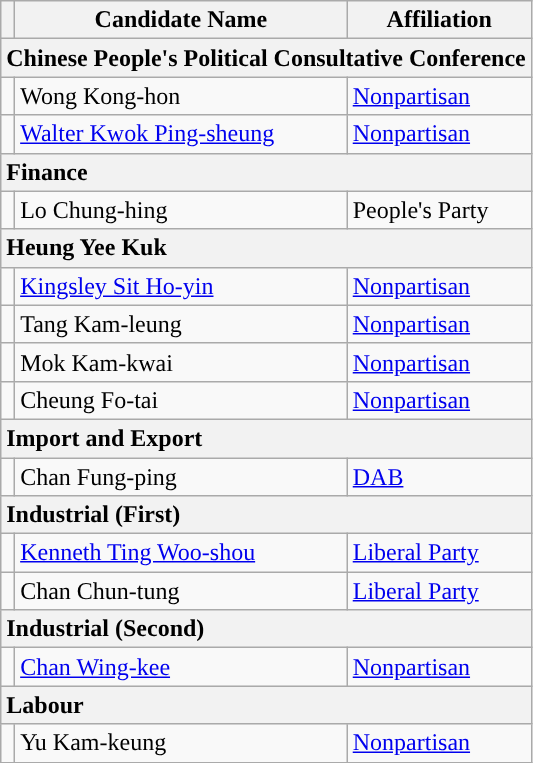<table class="wikitable">
<tr>
<th></th>
<th>Candidate Name</th>
<th>Affiliation</th>
</tr>
<tr bgcolor="F2F2F2">
<td colspan=3><strong>Chinese People's Political Consultative Conference</strong></td>
</tr>
<tr>
<td></td>
<td>Wong Kong-hon</td>
<td><a href='#'>Nonpartisan</a></td>
</tr>
<tr>
<td></td>
<td><a href='#'>Walter Kwok Ping-sheung</a></td>
<td><a href='#'>Nonpartisan</a></td>
</tr>
<tr bgcolor="F2F2F2">
<td colspan=3><strong>Finance</strong></td>
</tr>
<tr>
<td></td>
<td>Lo Chung-hing</td>
<td>People's Party</td>
</tr>
<tr bgcolor="F2F2F2">
<td colspan=3><strong>Heung Yee Kuk</strong></td>
</tr>
<tr>
<td></td>
<td><a href='#'>Kingsley Sit Ho-yin</a></td>
<td><a href='#'>Nonpartisan</a></td>
</tr>
<tr>
<td></td>
<td>Tang Kam-leung</td>
<td><a href='#'>Nonpartisan</a></td>
</tr>
<tr>
<td></td>
<td>Mok Kam-kwai</td>
<td><a href='#'>Nonpartisan</a></td>
</tr>
<tr>
<td></td>
<td>Cheung Fo-tai</td>
<td><a href='#'>Nonpartisan</a></td>
</tr>
<tr bgcolor="F2F2F2">
<td colspan=3><strong>Import and Export</strong></td>
</tr>
<tr>
<td></td>
<td>Chan Fung-ping</td>
<td><a href='#'>DAB</a></td>
</tr>
<tr bgcolor="F2F2F2">
<td colspan=3><strong>Industrial (First)</strong></td>
</tr>
<tr>
<td></td>
<td><a href='#'>Kenneth Ting Woo-shou</a></td>
<td><a href='#'>Liberal Party</a></td>
</tr>
<tr>
<td></td>
<td>Chan Chun-tung</td>
<td><a href='#'>Liberal Party</a></td>
</tr>
<tr bgcolor="F2F2F2">
<td colspan=3><strong>Industrial (Second)</strong></td>
</tr>
<tr>
<td></td>
<td><a href='#'>Chan Wing-kee</a></td>
<td><a href='#'>Nonpartisan</a></td>
</tr>
<tr bgcolor="F2F2F2">
<td colspan=3><strong>Labour</strong></td>
</tr>
<tr>
<td></td>
<td>Yu Kam-keung</td>
<td><a href='#'>Nonpartisan</a></td>
</tr>
</table>
